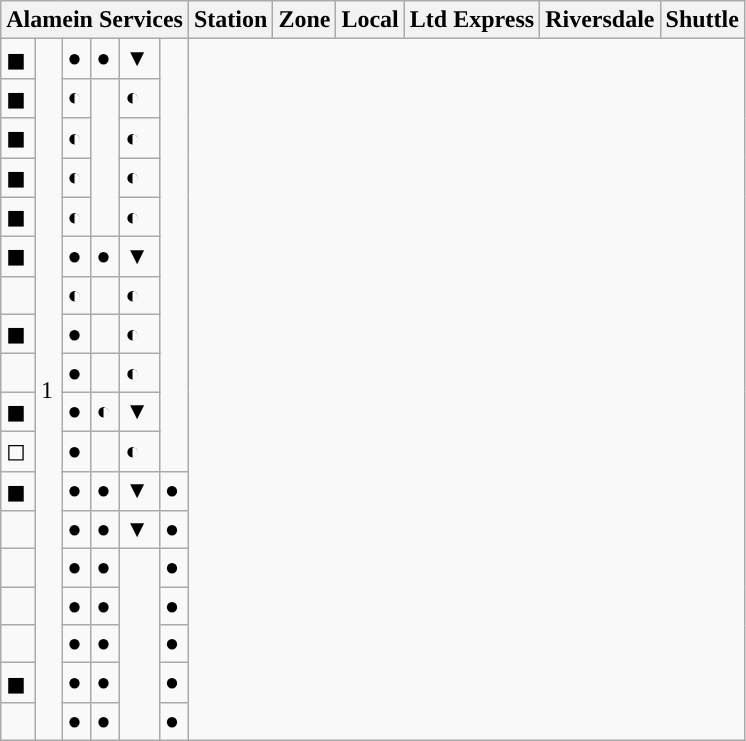<table class="wikitable defaultcenter col1left">
<tr>
<th colspan="6" style="background:#"><span>Alamein Services</span></th>
<th>Station</th>
<th>Zone</th>
<th>Local</th>
<th>Ltd Express</th>
<th>Riversdale</th>
<th>Shuttle</th>
</tr>
<tr>
<td>◼ </td>
<td rowspan="18">1</td>
<td>●</td>
<td>●</td>
<td>▼</td>
<td rowspan="11"></td>
</tr>
<tr>
<td>◼ </td>
<td>◐</td>
<td rowspan="4"></td>
<td>◐</td>
</tr>
<tr>
<td>◼ </td>
<td>◐</td>
<td>◐</td>
</tr>
<tr>
<td>◼ </td>
<td>◐</td>
<td>◐</td>
</tr>
<tr>
<td>◼ </td>
<td>◐</td>
<td>◐</td>
</tr>
<tr>
<td>◼ </td>
<td>●</td>
<td>●</td>
<td>▼</td>
</tr>
<tr>
<td> </td>
<td>◐</td>
<td></td>
<td>◐</td>
</tr>
<tr>
<td>◼ </td>
<td>●</td>
<td></td>
<td>◐</td>
</tr>
<tr>
<td> </td>
<td>●</td>
<td></td>
<td>◐</td>
</tr>
<tr>
<td>◼ </td>
<td>●</td>
<td>◐</td>
<td>▼</td>
</tr>
<tr>
<td>◻ </td>
<td>●</td>
<td></td>
<td>◐</td>
</tr>
<tr>
<td>◼ </td>
<td>●</td>
<td>●</td>
<td>▼</td>
<td>●</td>
</tr>
<tr>
<td> </td>
<td>●</td>
<td>●</td>
<td>▼</td>
<td>●</td>
</tr>
<tr>
<td> </td>
<td>●</td>
<td>●</td>
<td rowspan="5"></td>
<td>●</td>
</tr>
<tr>
<td> </td>
<td>●</td>
<td>●</td>
<td>●</td>
</tr>
<tr>
<td> </td>
<td>●</td>
<td>●</td>
<td>●</td>
</tr>
<tr>
<td>◼ </td>
<td>●</td>
<td>●</td>
<td>●</td>
</tr>
<tr>
<td> </td>
<td>●</td>
<td>●</td>
<td>●</td>
</tr>
</table>
